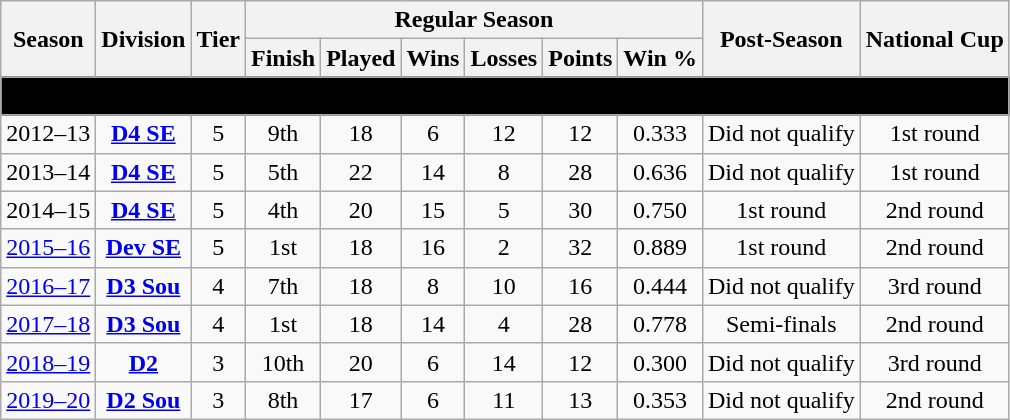<table class="wikitable" style="font-size:100%;">
<tr bgcolor="#efefef">
<th rowspan="2">Season</th>
<th rowspan="2">Division</th>
<th rowspan="2">Tier</th>
<th colspan="6">Regular Season</th>
<th rowspan="2">Post-Season</th>
<th rowspan="2">National Cup</th>
</tr>
<tr>
<th>Finish</th>
<th>Played</th>
<th>Wins</th>
<th>Losses</th>
<th>Points</th>
<th>Win %</th>
</tr>
<tr>
<td colspan="13" align=center bgcolor="black"><span><strong>Greenwich Titans</strong></span></td>
</tr>
<tr>
<td style="text-align:center;">2012–13</td>
<td style="text-align:center;"><strong><a href='#'>D4 SE</a></strong></td>
<td style="text-align:center;">5</td>
<td style="text-align:center;">9th</td>
<td style="text-align:center;">18</td>
<td style="text-align:center;">6</td>
<td style="text-align:center;">12</td>
<td style="text-align:center;">12</td>
<td style="text-align:center;">0.333</td>
<td style="text-align:center;">Did not qualify</td>
<td style="text-align:center;">1st round</td>
</tr>
<tr>
<td style="text-align:center;">2013–14</td>
<td style="text-align:center;"><strong><a href='#'>D4 SE</a></strong></td>
<td style="text-align:center;">5</td>
<td style="text-align:center;">5th</td>
<td style="text-align:center;">22</td>
<td style="text-align:center;">14</td>
<td style="text-align:center;">8</td>
<td style="text-align:center;">28</td>
<td style="text-align:center;">0.636</td>
<td style="text-align:center;">Did not qualify</td>
<td style="text-align:center;">1st round</td>
</tr>
<tr>
<td style="text-align:center;">2014–15</td>
<td style="text-align:center;"><strong><a href='#'>D4 SE</a></strong></td>
<td style="text-align:center;">5</td>
<td style="text-align:center;">4th</td>
<td style="text-align:center;">20</td>
<td style="text-align:center;">15</td>
<td style="text-align:center;">5</td>
<td style="text-align:center;">30</td>
<td style="text-align:center;">0.750</td>
<td style="text-align:center;">1st round</td>
<td style="text-align:center;">2nd round</td>
</tr>
<tr>
<td style="text-align:center;"><a href='#'>2015–16</a></td>
<td style="text-align:center;"><strong><a href='#'>Dev SE</a></strong></td>
<td style="text-align:center;">5</td>
<td style="text-align:center;">1st</td>
<td style="text-align:center;">18</td>
<td style="text-align:center;">16</td>
<td style="text-align:center;">2</td>
<td style="text-align:center;">32</td>
<td style="text-align:center;">0.889</td>
<td style="text-align:center;">1st round</td>
<td style="text-align:center;">2nd round</td>
</tr>
<tr>
<td style="text-align:center;"><a href='#'>2016–17</a></td>
<td style="text-align:center;"><strong><a href='#'>D3 Sou</a></strong></td>
<td style="text-align:center;">4</td>
<td style="text-align:center;">7th</td>
<td style="text-align:center;">18</td>
<td style="text-align:center;">8</td>
<td style="text-align:center;">10</td>
<td style="text-align:center;">16</td>
<td style="text-align:center;">0.444</td>
<td style="text-align:center;">Did not qualify</td>
<td style="text-align:center;">3rd round</td>
</tr>
<tr>
<td style="text-align:center;"><a href='#'>2017–18</a></td>
<td style="text-align:center;"><strong><a href='#'>D3 Sou</a></strong></td>
<td style="text-align:center;">4</td>
<td style="text-align:center;">1st</td>
<td style="text-align:center;">18</td>
<td style="text-align:center;">14</td>
<td style="text-align:center;">4</td>
<td style="text-align:center;">28</td>
<td style="text-align:center;">0.778</td>
<td style="text-align:center;">Semi-finals</td>
<td style="text-align:center;">2nd round</td>
</tr>
<tr>
<td style="text-align:center;"><a href='#'>2018–19</a></td>
<td style="text-align:center;"><strong><a href='#'>D2</a></strong></td>
<td style="text-align:center;">3</td>
<td style="text-align:center;">10th</td>
<td style="text-align:center;">20</td>
<td style="text-align:center;">6</td>
<td style="text-align:center;">14</td>
<td style="text-align:center;">12</td>
<td style="text-align:center;">0.300</td>
<td style="text-align:center;">Did not qualify</td>
<td style="text-align:center;">3rd round</td>
</tr>
<tr>
<td style="text-align:center;"><a href='#'>2019–20</a></td>
<td style="text-align:center;"><strong><a href='#'>D2 Sou</a></strong></td>
<td style="text-align:center;">3</td>
<td style="text-align:center;">8th</td>
<td style="text-align:center;">17</td>
<td style="text-align:center;">6</td>
<td style="text-align:center;">11</td>
<td style="text-align:center;">13</td>
<td style="text-align:center;">0.353</td>
<td style="text-align:center;">Did not qualify</td>
<td style="text-align:center;">2nd round</td>
</tr>
</table>
